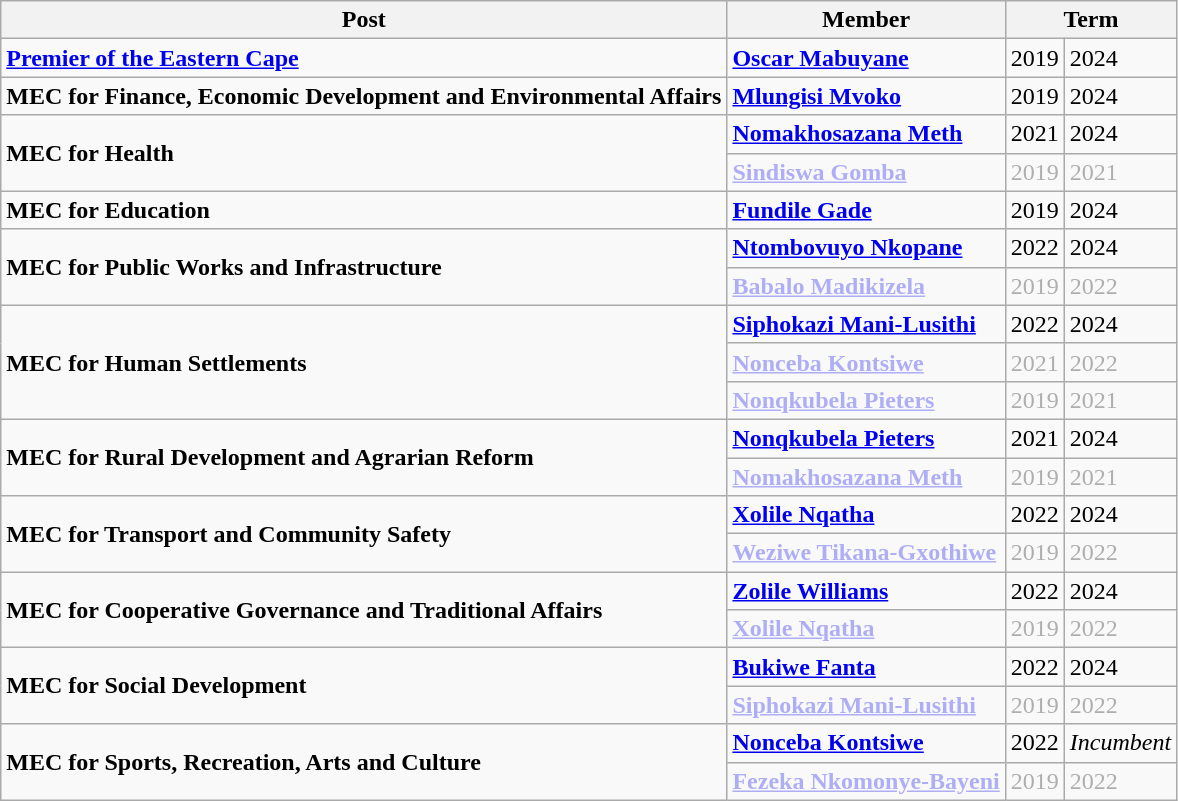<table class="wikitable">
<tr>
<th>Post</th>
<th>Member</th>
<th colspan="2">Term</th>
</tr>
<tr>
<td><strong><a href='#'>Premier of the Eastern Cape</a></strong></td>
<td><strong><a href='#'>Oscar Mabuyane</a></strong></td>
<td>2019</td>
<td>2024</td>
</tr>
<tr>
<td><strong>MEC for Finance, Economic Development and Environmental Affairs</strong></td>
<td><strong><a href='#'>Mlungisi Mvoko</a></strong></td>
<td>2019</td>
<td>2024</td>
</tr>
<tr>
<td rowspan="2"><strong>MEC for Health</strong></td>
<td><strong><a href='#'>Nomakhosazana Meth</a></strong></td>
<td>2021</td>
<td>2024</td>
</tr>
<tr style="opacity:.3;">
<td><strong><a href='#'>Sindiswa Gomba</a></strong></td>
<td>2019</td>
<td>2021</td>
</tr>
<tr>
<td><strong>MEC for Education</strong></td>
<td><strong><a href='#'>Fundile Gade</a></strong></td>
<td>2019</td>
<td>2024</td>
</tr>
<tr>
<td rowspan="2"><strong>MEC for Public Works and Infrastructure</strong></td>
<td><strong><a href='#'>Ntombovuyo Nkopane</a></strong></td>
<td>2022</td>
<td>2024</td>
</tr>
<tr style="opacity:.3;">
<td><strong><a href='#'>Babalo Madikizela</a></strong></td>
<td>2019</td>
<td>2022</td>
</tr>
<tr>
<td rowspan="3"><strong>MEC for Human Settlements</strong></td>
<td><strong><a href='#'>Siphokazi Mani-Lusithi</a></strong></td>
<td>2022</td>
<td>2024</td>
</tr>
<tr style="opacity:.3;">
<td><strong><a href='#'>Nonceba Kontsiwe</a></strong></td>
<td>2021</td>
<td>2022</td>
</tr>
<tr style="opacity:.3;">
<td><a href='#'><strong>Nonqkubela Pieters</strong></a></td>
<td>2019</td>
<td>2021</td>
</tr>
<tr>
<td rowspan="2"><strong>MEC for Rural Development and Agrarian Reform</strong></td>
<td><a href='#'><strong>Nonqkubela Pieters</strong></a></td>
<td>2021</td>
<td>2024</td>
</tr>
<tr style="opacity:.3;">
<td><strong><a href='#'>Nomakhosazana Meth</a></strong></td>
<td>2019</td>
<td>2021</td>
</tr>
<tr>
<td rowspan="2"><strong>MEC for Transport and Community Safety</strong></td>
<td><strong><a href='#'>Xolile Nqatha</a></strong></td>
<td>2022</td>
<td>2024</td>
</tr>
<tr style="opacity:.3;">
<td><a href='#'><strong>Weziwe Tikana-Gxothiwe</strong></a></td>
<td>2019</td>
<td>2022</td>
</tr>
<tr>
<td rowspan="2"><strong>MEC for Cooperative Governance and Traditional Affairs</strong></td>
<td><strong><a href='#'>Zolile Williams</a></strong></td>
<td>2022</td>
<td>2024</td>
</tr>
<tr style="opacity:.3;">
<td><strong><a href='#'>Xolile Nqatha</a></strong></td>
<td>2019</td>
<td>2022</td>
</tr>
<tr>
<td rowspan="2"><strong>MEC for Social Development</strong></td>
<td><strong><a href='#'>Bukiwe Fanta</a></strong></td>
<td>2022</td>
<td>2024</td>
</tr>
<tr style="opacity:.3;">
<td><strong><a href='#'>Siphokazi Mani-Lusithi</a></strong></td>
<td>2019</td>
<td>2022</td>
</tr>
<tr>
<td rowspan="2"><strong>MEC for Sports, Recreation, Arts and Culture</strong></td>
<td><strong><a href='#'>Nonceba Kontsiwe</a></strong></td>
<td>2022</td>
<td><em>Incumbent</em></td>
</tr>
<tr style="opacity:.3;">
<td><strong><a href='#'>Fezeka Nkomonye-Bayeni</a></strong></td>
<td>2019</td>
<td>2022</td>
</tr>
</table>
